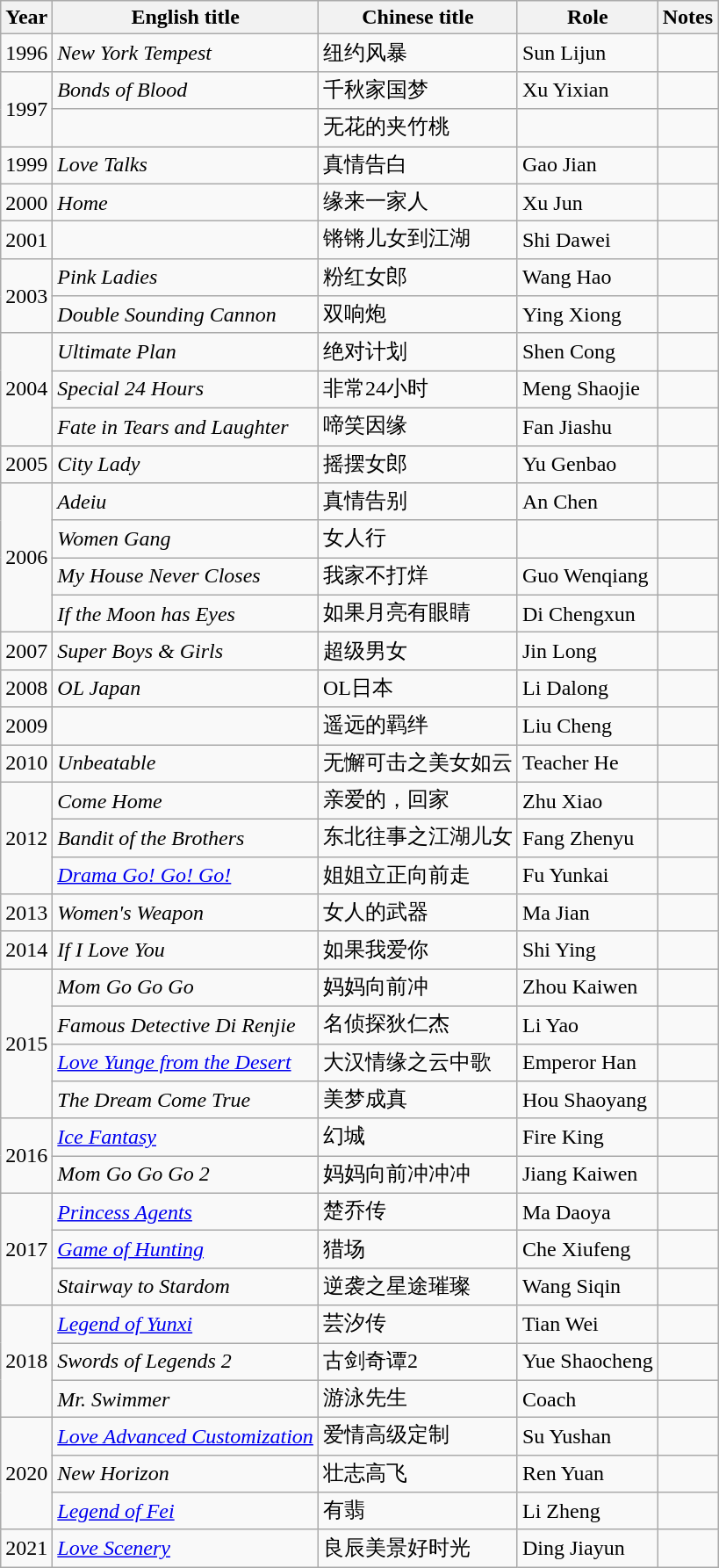<table class="wikitable">
<tr>
<th>Year</th>
<th>English title</th>
<th>Chinese title</th>
<th>Role</th>
<th>Notes</th>
</tr>
<tr>
<td>1996</td>
<td><em>New York Tempest</em></td>
<td>纽约风暴</td>
<td>Sun Lijun</td>
<td></td>
</tr>
<tr>
<td rowspan="2">1997</td>
<td><em>Bonds of Blood</em></td>
<td>千秋家国梦</td>
<td>Xu Yixian</td>
<td></td>
</tr>
<tr>
<td></td>
<td>无花的夹竹桃</td>
<td></td>
<td></td>
</tr>
<tr>
<td>1999</td>
<td><em>Love Talks</em></td>
<td>真情告白</td>
<td>Gao Jian</td>
<td></td>
</tr>
<tr>
<td>2000</td>
<td><em>Home</em></td>
<td>缘来一家人</td>
<td>Xu Jun</td>
<td></td>
</tr>
<tr>
<td>2001</td>
<td></td>
<td>锵锵儿女到江湖</td>
<td>Shi Dawei</td>
<td></td>
</tr>
<tr>
<td rowspan="2">2003</td>
<td><em>Pink Ladies</em></td>
<td>粉红女郎</td>
<td>Wang Hao</td>
<td></td>
</tr>
<tr>
<td><em>Double Sounding Cannon</em></td>
<td>双响炮</td>
<td>Ying Xiong</td>
<td></td>
</tr>
<tr>
<td rowspan="3">2004</td>
<td><em>Ultimate Plan</em></td>
<td>绝对计划</td>
<td>Shen Cong</td>
<td></td>
</tr>
<tr>
<td><em>Special 24 Hours</em></td>
<td>非常24小时</td>
<td>Meng Shaojie</td>
<td></td>
</tr>
<tr>
<td><em>Fate in Tears and Laughter</em></td>
<td>啼笑因缘</td>
<td>Fan Jiashu</td>
<td></td>
</tr>
<tr>
<td>2005</td>
<td><em>City Lady</em></td>
<td>摇摆女郎</td>
<td>Yu Genbao</td>
<td></td>
</tr>
<tr>
<td rowspan="4">2006</td>
<td><em>Adeiu</em></td>
<td>真情告别</td>
<td>An Chen</td>
<td></td>
</tr>
<tr>
<td><em>Women Gang</em></td>
<td>女人行</td>
<td></td>
<td></td>
</tr>
<tr>
<td><em>My House Never Closes</em></td>
<td>我家不打烊</td>
<td>Guo Wenqiang</td>
<td></td>
</tr>
<tr>
<td><em>If the Moon has Eyes</em></td>
<td>如果月亮有眼睛</td>
<td>Di Chengxun</td>
<td></td>
</tr>
<tr>
<td>2007</td>
<td><em>Super Boys & Girls</em></td>
<td>超级男女</td>
<td>Jin Long</td>
<td></td>
</tr>
<tr>
<td>2008</td>
<td><em>OL Japan</em></td>
<td>OL日本</td>
<td>Li Dalong</td>
<td></td>
</tr>
<tr>
<td>2009</td>
<td></td>
<td>遥远的羁绊</td>
<td>Liu Cheng</td>
<td></td>
</tr>
<tr>
<td>2010</td>
<td><em>Unbeatable</em></td>
<td>无懈可击之美女如云</td>
<td>Teacher He</td>
<td></td>
</tr>
<tr>
<td rowspan="3">2012</td>
<td><em>Come Home</em></td>
<td>亲爱的，回家</td>
<td>Zhu Xiao</td>
<td></td>
</tr>
<tr>
<td><em>Bandit of the Brothers</em></td>
<td>东北往事之江湖儿女</td>
<td>Fang Zhenyu</td>
<td></td>
</tr>
<tr>
<td><em><a href='#'>Drama Go! Go! Go!</a></em></td>
<td>姐姐立正向前走</td>
<td>Fu Yunkai</td>
<td></td>
</tr>
<tr>
<td>2013</td>
<td><em>Women's Weapon</em></td>
<td>女人的武器</td>
<td>Ma Jian</td>
<td></td>
</tr>
<tr>
<td>2014</td>
<td><em>If I Love You</em></td>
<td>如果我爱你</td>
<td>Shi Ying</td>
<td></td>
</tr>
<tr>
<td rowspan="4">2015</td>
<td><em>Mom Go Go Go</em></td>
<td>妈妈向前冲</td>
<td>Zhou Kaiwen</td>
<td></td>
</tr>
<tr>
<td><em>Famous Detective Di Renjie</em></td>
<td>名侦探狄仁杰</td>
<td>Li Yao</td>
<td></td>
</tr>
<tr>
<td><em><a href='#'>Love Yunge from the Desert</a></em></td>
<td>大汉情缘之云中歌</td>
<td>Emperor Han</td>
<td></td>
</tr>
<tr>
<td><em>The Dream Come True</em></td>
<td>美梦成真</td>
<td>Hou Shaoyang</td>
<td></td>
</tr>
<tr>
<td rowspan="2">2016</td>
<td><em><a href='#'>Ice Fantasy</a></em></td>
<td>幻城</td>
<td>Fire King</td>
<td></td>
</tr>
<tr>
<td><em>Mom Go Go Go 2</em></td>
<td>妈妈向前冲冲冲</td>
<td>Jiang Kaiwen</td>
<td></td>
</tr>
<tr>
<td rowspan="3">2017</td>
<td><em><a href='#'>Princess Agents</a></em></td>
<td>楚乔传</td>
<td>Ma Daoya</td>
<td></td>
</tr>
<tr>
<td><em><a href='#'>Game of Hunting</a></em></td>
<td>猎场</td>
<td>Che Xiufeng</td>
<td></td>
</tr>
<tr>
<td><em>Stairway to Stardom</em></td>
<td>逆袭之星途璀璨</td>
<td>Wang Siqin</td>
<td></td>
</tr>
<tr>
<td rowspan="3">2018</td>
<td><em><a href='#'>Legend of Yunxi</a></em></td>
<td>芸汐传</td>
<td>Tian Wei</td>
<td></td>
</tr>
<tr>
<td><em>Swords of Legends 2</em></td>
<td>古剑奇谭2</td>
<td>Yue Shaocheng</td>
<td></td>
</tr>
<tr>
<td><em>Mr. Swimmer</em></td>
<td>游泳先生</td>
<td>Coach</td>
<td></td>
</tr>
<tr>
<td rowspan="3">2020</td>
<td><em><a href='#'>Love Advanced Customization</a></em></td>
<td>爱情高级定制</td>
<td>Su Yushan</td>
<td></td>
</tr>
<tr>
<td><em>New Horizon</em></td>
<td>壮志高飞</td>
<td>Ren Yuan</td>
<td></td>
</tr>
<tr>
<td><em><a href='#'>Legend of Fei</a></em></td>
<td>有翡</td>
<td>Li Zheng</td>
<td></td>
</tr>
<tr>
<td>2021</td>
<td><em><a href='#'>Love Scenery</a></em></td>
<td>良辰美景好时光</td>
<td>Ding Jiayun</td>
<td></td>
</tr>
</table>
